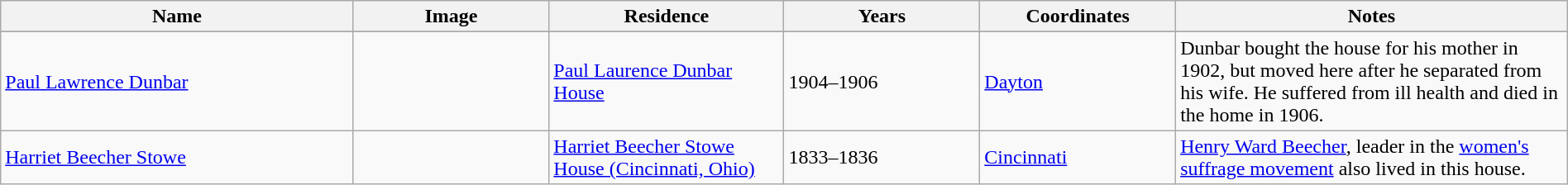<table class="wikitable sortable" style="width: 100%">
<tr>
<th width="18%">Name</th>
<th width="10%">Image</th>
<th width="12%">Residence</th>
<th width="10%">Years</th>
<th width="10%">Coordinates</th>
<th width="20%">Notes</th>
</tr>
<tr>
</tr>
<tr>
<td><a href='#'>Paul Lawrence Dunbar</a></td>
<td></td>
<td><a href='#'>Paul Laurence Dunbar House</a></td>
<td>1904–1906</td>
<td><a href='#'>Dayton</a> <br></td>
<td>Dunbar bought the house for his mother in 1902, but moved here after he separated from his wife. He suffered from ill health and died in the home in 1906.</td>
</tr>
<tr>
<td><a href='#'>Harriet Beecher Stowe</a></td>
<td></td>
<td><a href='#'>Harriet Beecher Stowe House (Cincinnati, Ohio)</a></td>
<td>1833–1836</td>
<td><a href='#'>Cincinnati</a> <br> </td>
<td><a href='#'>Henry Ward Beecher</a>, leader in the <a href='#'>women's suffrage movement</a> also lived in this house.</td>
</tr>
</table>
